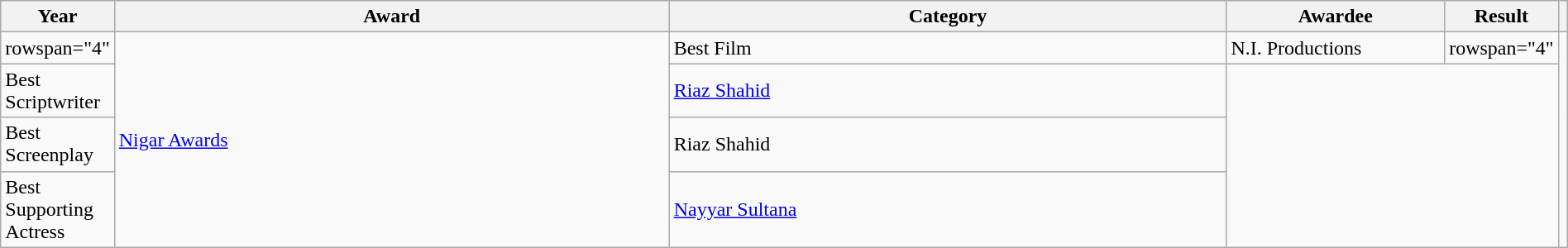<table class="wikitable plainrowheaders" width=100%>
<tr>
<th width=5%>Year</th>
<th style="width:40%;">Award</th>
<th style="width:40%;">Category</th>
<th style="width:40%;">Awardee</th>
<th style="width:10%;">Result</th>
<th width=5% class="unsortable"></th>
</tr>
<tr>
<td>rowspan="4" </td>
<td rowspan="4"><a href='#'>Nigar Awards</a></td>
<td>Best Film</td>
<td>N.I. Productions</td>
<td>rowspan="4" </td>
<td align="center" rowspan="4"></td>
</tr>
<tr>
<td>Best Scriptwriter</td>
<td><a href='#'>Riaz Shahid</a></td>
</tr>
<tr>
<td>Best Screenplay</td>
<td>Riaz Shahid</td>
</tr>
<tr>
<td>Best Supporting Actress</td>
<td><a href='#'>Nayyar Sultana</a></td>
</tr>
</table>
